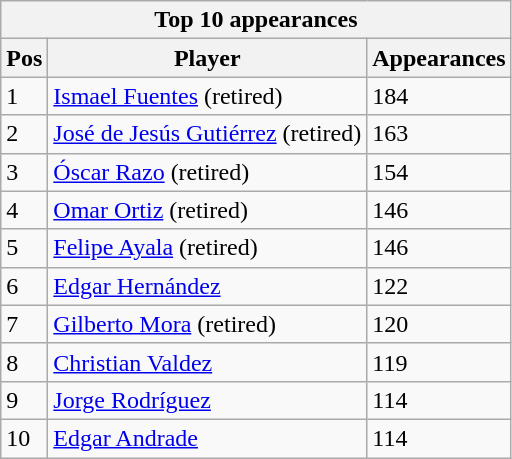<table class="wikitable">
<tr>
<th colspan="3">Top 10 appearances</th>
</tr>
<tr>
<th>Pos</th>
<th>Player</th>
<th>Appearances</th>
</tr>
<tr>
<td>1</td>
<td> <a href='#'>Ismael Fuentes</a> (retired)</td>
<td>184</td>
</tr>
<tr>
<td>2</td>
<td> <a href='#'>José de Jesús Gutiérrez</a> (retired)</td>
<td>163</td>
</tr>
<tr>
<td>3</td>
<td> <a href='#'>Óscar Razo</a> (retired)</td>
<td>154</td>
</tr>
<tr>
<td>4</td>
<td> <a href='#'>Omar Ortiz</a> (retired)</td>
<td>146</td>
</tr>
<tr>
<td>5</td>
<td> <a href='#'>Felipe Ayala</a> (retired)</td>
<td>146</td>
</tr>
<tr>
<td>6</td>
<td> <a href='#'>Edgar Hernández</a></td>
<td>122</td>
</tr>
<tr>
<td>7</td>
<td> <a href='#'>Gilberto Mora</a> (retired)</td>
<td>120</td>
</tr>
<tr>
<td>8</td>
<td> <a href='#'>Christian Valdez</a></td>
<td>119</td>
</tr>
<tr>
<td>9</td>
<td> <a href='#'>Jorge Rodríguez</a></td>
<td>114</td>
</tr>
<tr>
<td>10</td>
<td> <a href='#'>Edgar Andrade</a></td>
<td>114</td>
</tr>
</table>
